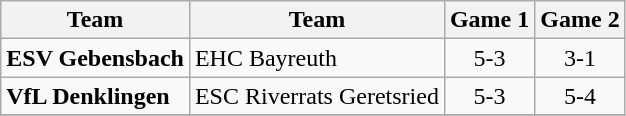<table class="wikitable">
<tr>
<th>Team</th>
<th>Team</th>
<th>Game 1</th>
<th>Game 2</th>
</tr>
<tr>
<td><strong>ESV Gebensbach</strong></td>
<td>EHC Bayreuth</td>
<td align="center">5-3</td>
<td align="center">3-1</td>
</tr>
<tr>
<td><strong>VfL Denklingen</strong></td>
<td>ESC Riverrats Geretsried</td>
<td align="center">5-3</td>
<td align="center">5-4</td>
</tr>
<tr>
</tr>
</table>
